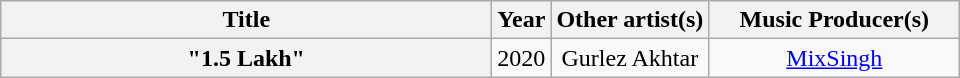<table class="wikitable plainrowheaders" style="text-align:center;">
<tr>
<th scope="col" style="width:20em;">Title</th>
<th scope="col" style="width:2em;">Year</th>
<th scope="col">Other artist(s)</th>
<th scope="col" style="width:10em;">Music Producer(s)</th>
</tr>
<tr>
<th scope="row">"1.5 Lakh"</th>
<td>2020</td>
<td>Gurlez Akhtar</td>
<td><a href='#'>MixSingh</a></td>
</tr>
</table>
